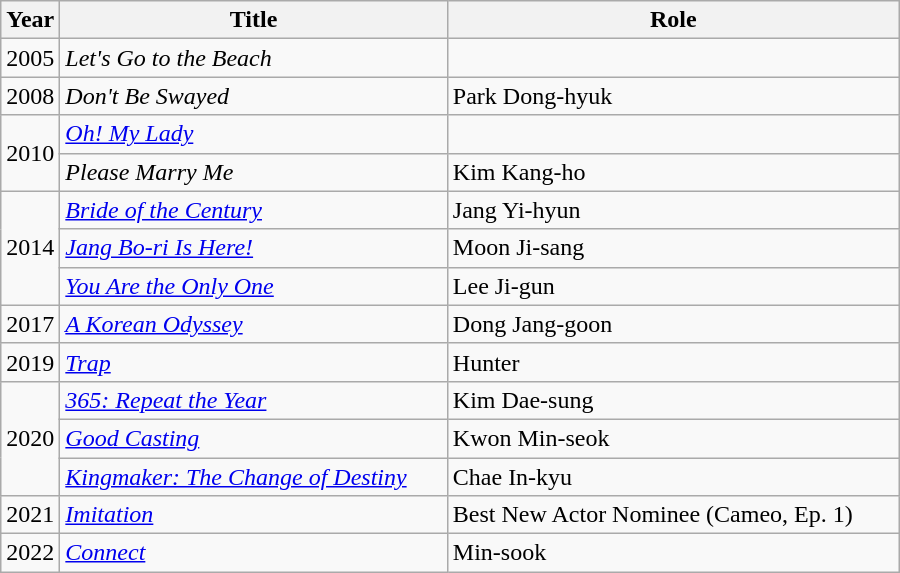<table class="wikitable" style="width:600px">
<tr>
<th width=10>Year</th>
<th>Title</th>
<th>Role</th>
</tr>
<tr>
<td>2005</td>
<td><em>Let's Go to the Beach</em></td>
<td></td>
</tr>
<tr>
<td>2008</td>
<td><em>Don't Be Swayed</em></td>
<td>Park Dong-hyuk</td>
</tr>
<tr>
<td rowspan=2>2010</td>
<td><em><a href='#'>Oh! My Lady</a></em></td>
<td></td>
</tr>
<tr>
<td><em>Please Marry Me</em></td>
<td>Kim Kang-ho</td>
</tr>
<tr>
<td rowspan=3>2014</td>
<td><em><a href='#'>Bride of the Century</a></em></td>
<td>Jang Yi-hyun</td>
</tr>
<tr>
<td><em><a href='#'>Jang Bo-ri Is Here!</a></em></td>
<td>Moon Ji-sang</td>
</tr>
<tr>
<td><em><a href='#'>You Are the Only One</a></em></td>
<td>Lee Ji-gun</td>
</tr>
<tr>
<td>2017</td>
<td><em><a href='#'>A Korean Odyssey</a></em></td>
<td>Dong Jang-goon</td>
</tr>
<tr>
<td>2019</td>
<td><em><a href='#'>Trap</a></em></td>
<td>Hunter</td>
</tr>
<tr>
<td rowspan=3>2020</td>
<td><em><a href='#'>365: Repeat the Year</a></em></td>
<td>Kim Dae-sung</td>
</tr>
<tr>
<td><em><a href='#'>Good Casting</a></em></td>
<td>Kwon Min-seok</td>
</tr>
<tr>
<td><em><a href='#'>Kingmaker: The Change of Destiny</a></em></td>
<td>Chae In-kyu</td>
</tr>
<tr>
<td>2021</td>
<td><em><a href='#'>Imitation</a></em></td>
<td>Best New Actor Nominee (Cameo, Ep. 1)</td>
</tr>
<tr>
<td>2022</td>
<td><a href='#'><em>Connect</em></a></td>
<td>Min-sook</td>
</tr>
</table>
